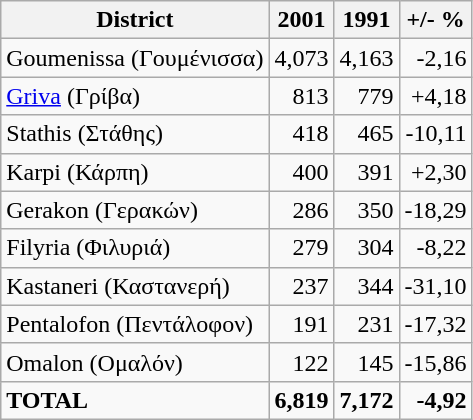<table class="wikitable">
<tr>
<th>District</th>
<th>2001</th>
<th>1991</th>
<th>+/- %</th>
</tr>
<tr>
<td>Goumenissa (Γουμένισσα)</td>
<td align="right">4,073</td>
<td align="right">4,163</td>
<td align="right">-2,16</td>
</tr>
<tr>
<td><a href='#'>Griva</a> (Γρίβα)</td>
<td align="right">813</td>
<td align="right">779</td>
<td align="right">+4,18</td>
</tr>
<tr>
<td>Stathis (Στάθης)</td>
<td align="right">418</td>
<td align="right">465</td>
<td align="right">-10,11</td>
</tr>
<tr>
<td>Karpi (Κάρπη)</td>
<td align="right">400</td>
<td align="right">391</td>
<td align="right">+2,30</td>
</tr>
<tr>
<td>Gerakon (Γερακών)</td>
<td align="right">286</td>
<td align="right">350</td>
<td align="right">-18,29</td>
</tr>
<tr>
<td>Filyria (Φιλυριά)</td>
<td align="right">279</td>
<td align="right">304</td>
<td align="right">-8,22</td>
</tr>
<tr>
<td>Kastaneri (Καστανερή)</td>
<td align="right">237</td>
<td align="right">344</td>
<td align="right">-31,10</td>
</tr>
<tr>
<td>Pentalofon (Πεντάλοφον)</td>
<td align="right">191</td>
<td align="right">231</td>
<td align="right">-17,32</td>
</tr>
<tr>
<td>Omalon (Ομαλόν)</td>
<td align="right">122</td>
<td align="right">145</td>
<td align="right">-15,86</td>
</tr>
<tr>
<td><strong>TOTAL</strong></td>
<td align="right"><strong>6,819</strong></td>
<td align="right"><strong>7,172</strong></td>
<td align="right"><strong>-4,92</strong></td>
</tr>
</table>
